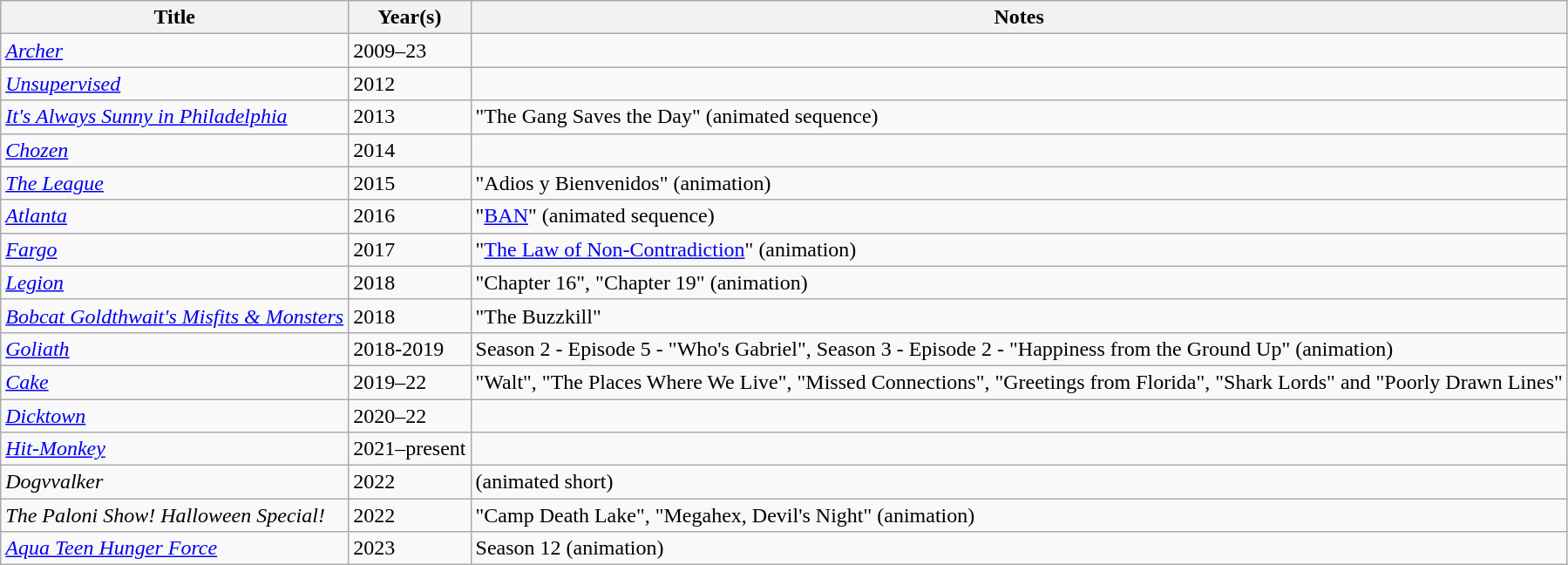<table class="wikitable sortable">
<tr>
<th>Title</th>
<th>Year(s)</th>
<th class="unsortable">Notes</th>
</tr>
<tr>
<td><em><a href='#'>Archer</a></em></td>
<td>2009–23</td>
<td></td>
</tr>
<tr>
<td><em><a href='#'>Unsupervised</a></em></td>
<td>2012</td>
<td></td>
</tr>
<tr>
<td><em><a href='#'>It's Always Sunny in Philadelphia</a></em></td>
<td>2013</td>
<td>"The Gang Saves the Day" (animated sequence)</td>
</tr>
<tr>
<td><em><a href='#'>Chozen</a></em></td>
<td>2014</td>
<td></td>
</tr>
<tr>
<td><em><a href='#'>The League</a></em></td>
<td>2015</td>
<td>"Adios y Bienvenidos" (animation)</td>
</tr>
<tr>
<td><em><a href='#'>Atlanta</a></em></td>
<td>2016</td>
<td>"<a href='#'>BAN</a>" (animated sequence)</td>
</tr>
<tr>
<td><em><a href='#'>Fargo</a></em></td>
<td>2017</td>
<td>"<a href='#'>The Law of Non-Contradiction</a>" (animation)</td>
</tr>
<tr>
<td><em><a href='#'>Legion</a></em></td>
<td>2018</td>
<td>"Chapter 16", "Chapter 19" (animation)</td>
</tr>
<tr>
<td><em><a href='#'>Bobcat Goldthwait's Misfits & Monsters</a></em></td>
<td>2018</td>
<td>"The Buzzkill"</td>
</tr>
<tr>
<td><em><a href='#'>Goliath</a></em></td>
<td>2018-2019</td>
<td>Season 2 - Episode 5 - "Who's Gabriel", Season 3 - Episode 2 - "Happiness from the Ground Up" (animation)</td>
</tr>
<tr>
<td><em><a href='#'>Cake</a></em></td>
<td>2019–22</td>
<td>"Walt", "The Places Where We Live", "Missed Connections", "Greetings from Florida", "Shark Lords" and "Poorly Drawn Lines"</td>
</tr>
<tr>
<td><em><a href='#'>Dicktown</a></em></td>
<td>2020–22</td>
<td></td>
</tr>
<tr>
<td><em><a href='#'>Hit-Monkey</a></em></td>
<td>2021–present</td>
<td></td>
</tr>
<tr>
<td><em>Dogvvalker</em></td>
<td>2022</td>
<td>(animated short)</td>
</tr>
<tr>
<td><em>The Paloni Show! Halloween Special!</em></td>
<td>2022</td>
<td>"Camp Death Lake", "Megahex, Devil's Night" (animation)</td>
</tr>
<tr>
<td><em><a href='#'>Aqua Teen Hunger Force</a></em></td>
<td>2023</td>
<td>Season 12 (animation)</td>
</tr>
</table>
